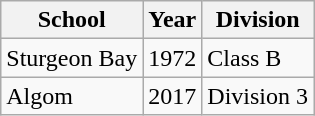<table class="wikitable">
<tr>
<th>School</th>
<th>Year</th>
<th>Division</th>
</tr>
<tr>
<td>Sturgeon Bay</td>
<td>1972</td>
<td>Class B</td>
</tr>
<tr>
<td>Algom</td>
<td>2017</td>
<td>Division 3</td>
</tr>
</table>
